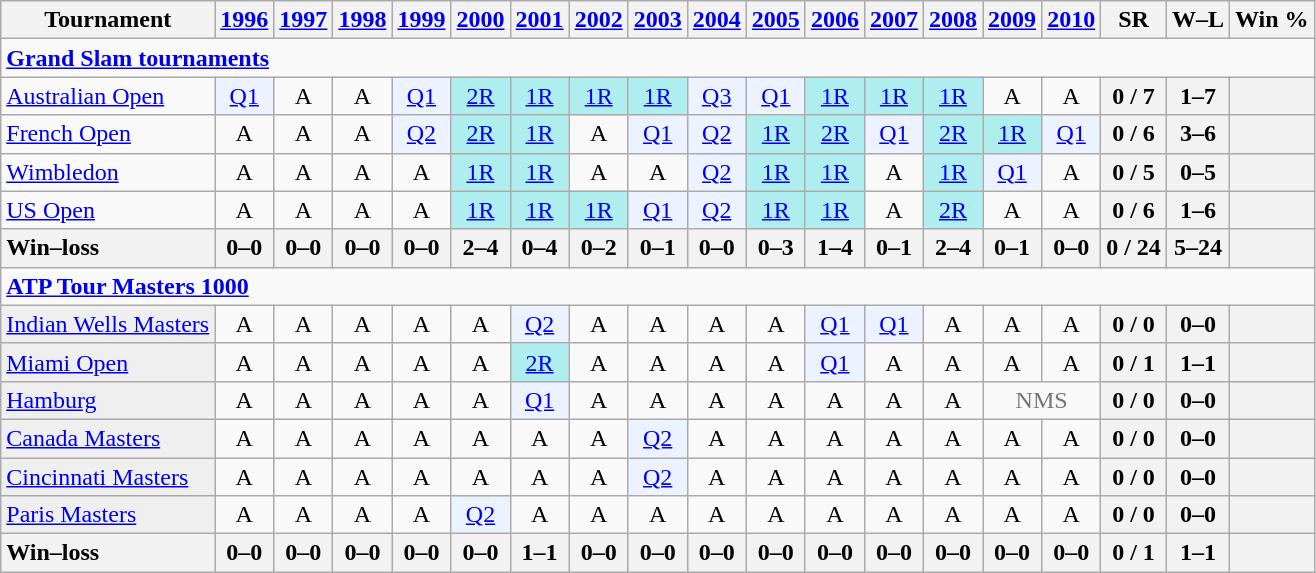<table class=wikitable style=text-align:center>
<tr>
<th>Tournament</th>
<th><a href='#'>1996</a></th>
<th><a href='#'>1997</a></th>
<th><a href='#'>1998</a></th>
<th><a href='#'>1999</a></th>
<th><a href='#'>2000</a></th>
<th><a href='#'>2001</a></th>
<th><a href='#'>2002</a></th>
<th><a href='#'>2003</a></th>
<th><a href='#'>2004</a></th>
<th><a href='#'>2005</a></th>
<th><a href='#'>2006</a></th>
<th><a href='#'>2007</a></th>
<th><a href='#'>2008</a></th>
<th><a href='#'>2009</a></th>
<th><a href='#'>2010</a></th>
<th>SR</th>
<th>W–L</th>
<th>Win %</th>
</tr>
<tr>
<td colspan=25 style=text-align:left><a href='#'><strong>Grand Slam tournaments</strong></a></td>
</tr>
<tr>
<td align=left><a href='#'>Australian Open</a></td>
<td bgcolor=ecf2ff><a href='#'>Q1</a></td>
<td>A</td>
<td>A</td>
<td bgcolor=ecf2ff><a href='#'>Q1</a></td>
<td bgcolor=afeeee><a href='#'>2R</a></td>
<td bgcolor=afeeee><a href='#'>1R</a></td>
<td bgcolor=afeeee><a href='#'>1R</a></td>
<td bgcolor=afeeee><a href='#'>1R</a></td>
<td bgcolor=ecf2ff><a href='#'>Q3</a></td>
<td bgcolor=ecf2ff><a href='#'>Q1</a></td>
<td bgcolor=afeeee><a href='#'>1R</a></td>
<td bgcolor=afeeee><a href='#'>1R</a></td>
<td bgcolor=afeeee><a href='#'>1R</a></td>
<td>A</td>
<td>A</td>
<th>0 / 7</th>
<th>1–7</th>
<th></th>
</tr>
<tr>
<td align=left><a href='#'>French Open</a></td>
<td>A</td>
<td>A</td>
<td>A</td>
<td bgcolor=ecf2ff><a href='#'>Q2</a></td>
<td bgcolor=afeeee><a href='#'>2R</a></td>
<td bgcolor=afeeee><a href='#'>1R</a></td>
<td>A</td>
<td bgcolor=ecf2ff><a href='#'>Q1</a></td>
<td bgcolor=ecf2ff><a href='#'>Q2</a></td>
<td bgcolor=afeeee><a href='#'>1R</a></td>
<td bgcolor=afeeee><a href='#'>2R</a></td>
<td bgcolor=ecf2ff><a href='#'>Q1</a></td>
<td bgcolor=afeeee><a href='#'>2R</a></td>
<td bgcolor=afeeee><a href='#'>1R</a></td>
<td bgcolor=ecf2ff><a href='#'>Q1</a></td>
<th>0 / 6</th>
<th>3–6</th>
<th></th>
</tr>
<tr>
<td align=left><a href='#'>Wimbledon</a></td>
<td>A</td>
<td>A</td>
<td>A</td>
<td>A</td>
<td bgcolor=afeeee><a href='#'>1R</a></td>
<td bgcolor=afeeee><a href='#'>1R</a></td>
<td>A</td>
<td>A</td>
<td bgcolor=ecf2ff><a href='#'>Q2</a></td>
<td bgcolor=afeeee><a href='#'>1R</a></td>
<td bgcolor=afeeee><a href='#'>1R</a></td>
<td>A</td>
<td bgcolor=afeeee><a href='#'>1R</a></td>
<td bgcolor=ecf2ff><a href='#'>Q1</a></td>
<td>A</td>
<th>0 / 5</th>
<th>0–5</th>
<th></th>
</tr>
<tr>
<td align=left><a href='#'>US Open</a></td>
<td>A</td>
<td>A</td>
<td>A</td>
<td>A</td>
<td bgcolor=afeeee><a href='#'>1R</a></td>
<td bgcolor=afeeee><a href='#'>1R</a></td>
<td bgcolor=afeeee><a href='#'>1R</a></td>
<td bgcolor=ecf2ff><a href='#'>Q1</a></td>
<td bgcolor=ecf2ff><a href='#'>Q2</a></td>
<td bgcolor=afeeee><a href='#'>1R</a></td>
<td bgcolor=afeeee><a href='#'>1R</a></td>
<td>A</td>
<td bgcolor=afeeee><a href='#'>2R</a></td>
<td>A</td>
<td>A</td>
<th>0 / 6</th>
<th>1–6</th>
<th></th>
</tr>
<tr>
<th style=text-align:left>Win–loss</th>
<th>0–0</th>
<th>0–0</th>
<th>0–0</th>
<th>0–0</th>
<th>2–4</th>
<th>0–4</th>
<th>0–2</th>
<th>0–1</th>
<th>0–0</th>
<th>0–3</th>
<th>1–4</th>
<th>0–1</th>
<th>2–4</th>
<th>0–1</th>
<th>0–0</th>
<th>0 / 24</th>
<th>5–24</th>
<th></th>
</tr>
<tr>
<td colspan=25 style=text-align:left><strong><a href='#'>ATP Tour Masters 1000</a></strong></td>
</tr>
<tr>
<td bgcolor=efefef align=left><a href='#'>Indian Wells Masters</a></td>
<td>A</td>
<td>A</td>
<td>A</td>
<td>A</td>
<td>A</td>
<td bgcolor=ecf2ff><a href='#'>Q2</a></td>
<td>A</td>
<td>A</td>
<td>A</td>
<td>A</td>
<td bgcolor=ecf2ff><a href='#'>Q1</a></td>
<td bgcolor=ecf2ff><a href='#'>Q1</a></td>
<td>A</td>
<td>A</td>
<td>A</td>
<th>0 / 0</th>
<th>0–0</th>
<th></th>
</tr>
<tr>
<td bgcolor=efefef align=left><a href='#'>Miami Open</a></td>
<td>A</td>
<td>A</td>
<td>A</td>
<td>A</td>
<td>A</td>
<td bgcolor=afeeee><a href='#'>2R</a></td>
<td>A</td>
<td>A</td>
<td>A</td>
<td>A</td>
<td bgcolor=ecf2ff><a href='#'>Q1</a></td>
<td>A</td>
<td>A</td>
<td>A</td>
<td>A</td>
<th>0 / 1</th>
<th>1–1</th>
<th></th>
</tr>
<tr>
<td bgcolor=efefef align=left><a href='#'>Hamburg</a></td>
<td>A</td>
<td>A</td>
<td>A</td>
<td>A</td>
<td>A</td>
<td bgcolor=ecf2ff><a href='#'>Q1</a></td>
<td>A</td>
<td>A</td>
<td>A</td>
<td>A</td>
<td>A</td>
<td>A</td>
<td>A</td>
<td colspan=2 style=color:#767676>NMS</td>
<th>0 / 0</th>
<th>0–0</th>
<th></th>
</tr>
<tr>
<td bgcolor=efefef align=left><a href='#'>Canada Masters</a></td>
<td>A</td>
<td>A</td>
<td>A</td>
<td>A</td>
<td>A</td>
<td>A</td>
<td>A</td>
<td bgcolor=ecf2ff><a href='#'>Q2</a></td>
<td>A</td>
<td>A</td>
<td>A</td>
<td>A</td>
<td>A</td>
<td>A</td>
<td>A</td>
<th>0 / 0</th>
<th>0–0</th>
<th></th>
</tr>
<tr>
<td bgcolor=efefef align=left><a href='#'>Cincinnati Masters</a></td>
<td>A</td>
<td>A</td>
<td>A</td>
<td>A</td>
<td>A</td>
<td>A</td>
<td>A</td>
<td bgcolor=ecf2ff><a href='#'>Q2</a></td>
<td>A</td>
<td>A</td>
<td>A</td>
<td>A</td>
<td>A</td>
<td>A</td>
<td>A</td>
<th>0 / 0</th>
<th>0–0</th>
<th></th>
</tr>
<tr>
<td bgcolor=efefef align=left><a href='#'>Paris Masters</a></td>
<td>A</td>
<td>A</td>
<td>A</td>
<td>A</td>
<td bgcolor=ecf2ff><a href='#'>Q2</a></td>
<td>A</td>
<td>A</td>
<td>A</td>
<td>A</td>
<td>A</td>
<td>A</td>
<td>A</td>
<td>A</td>
<td>A</td>
<td>A</td>
<th>0 / 0</th>
<th>0–0</th>
<th></th>
</tr>
<tr>
<th style=text-align:left>Win–loss</th>
<th>0–0</th>
<th>0–0</th>
<th>0–0</th>
<th>0–0</th>
<th>0–0</th>
<th>1–1</th>
<th>0–0</th>
<th>0–0</th>
<th>0–0</th>
<th>0–0</th>
<th>0–0</th>
<th>0–0</th>
<th>0–0</th>
<th>0–0</th>
<th>0–0</th>
<th>0 / 1</th>
<th>1–1</th>
<th></th>
</tr>
</table>
